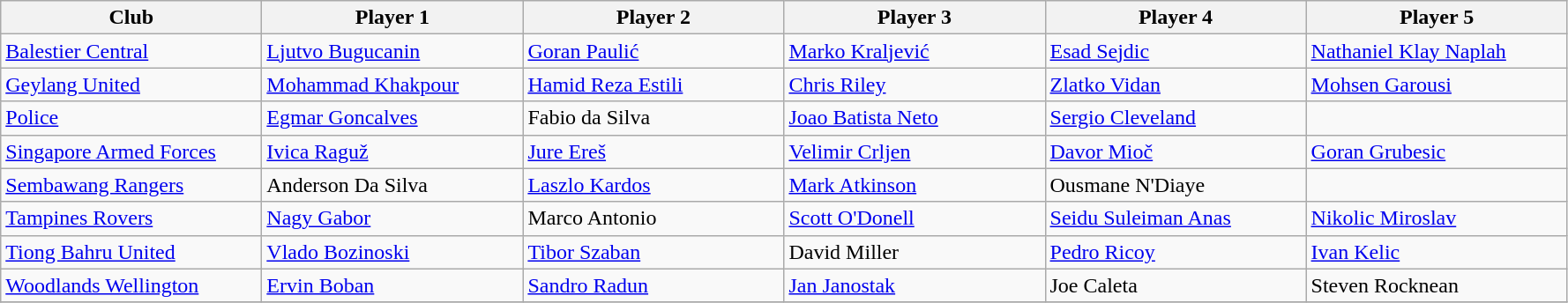<table class="wikitable">
<tr>
<th style="width:190px;">Club</th>
<th style="width:190px;">Player 1</th>
<th style="width:190px;">Player 2</th>
<th style="width:190px;">Player 3</th>
<th style="width:190px;">Player 4</th>
<th style="width:190px;">Player 5</th>
</tr>
<tr>
<td><a href='#'>Balestier Central</a></td>
<td> <a href='#'>Ljutvo Bugucanin</a></td>
<td> <a href='#'>Goran Paulić</a></td>
<td> <a href='#'>Marko Kraljević</a></td>
<td> <a href='#'>Esad Sejdic</a></td>
<td> <a href='#'>Nathaniel Klay Naplah</a></td>
</tr>
<tr>
<td><a href='#'>Geylang United</a></td>
<td> <a href='#'>Mohammad Khakpour</a></td>
<td> <a href='#'>Hamid Reza Estili</a></td>
<td> <a href='#'>Chris Riley</a></td>
<td> <a href='#'>Zlatko Vidan</a></td>
<td> <a href='#'>Mohsen Garousi</a></td>
</tr>
<tr>
<td><a href='#'>Police</a></td>
<td> <a href='#'>Egmar Goncalves</a></td>
<td> Fabio da Silva</td>
<td> <a href='#'>Joao Batista Neto</a></td>
<td> <a href='#'>Sergio Cleveland</a></td>
<td></td>
</tr>
<tr>
<td><a href='#'>Singapore Armed Forces</a></td>
<td> <a href='#'>Ivica Raguž</a></td>
<td> <a href='#'>Jure Ereš</a></td>
<td> <a href='#'>Velimir Crljen</a></td>
<td> <a href='#'>Davor Mioč</a></td>
<td> <a href='#'>Goran Grubesic</a></td>
</tr>
<tr>
<td><a href='#'>Sembawang Rangers</a></td>
<td> Anderson Da Silva</td>
<td> <a href='#'>Laszlo Kardos</a></td>
<td> <a href='#'>Mark Atkinson</a></td>
<td> Ousmane N'Diaye</td>
<td></td>
</tr>
<tr>
<td><a href='#'>Tampines Rovers</a></td>
<td> <a href='#'>Nagy Gabor</a></td>
<td> Marco Antonio</td>
<td> <a href='#'>Scott O'Donell</a></td>
<td> <a href='#'>Seidu Suleiman Anas</a></td>
<td> <a href='#'>Nikolic Miroslav</a></td>
</tr>
<tr>
<td><a href='#'>Tiong Bahru United</a></td>
<td> <a href='#'>Vlado Bozinoski</a></td>
<td> <a href='#'>Tibor Szaban</a></td>
<td> David Miller</td>
<td> <a href='#'>Pedro Ricoy</a></td>
<td> <a href='#'>Ivan Kelic</a></td>
</tr>
<tr>
<td><a href='#'>Woodlands Wellington</a></td>
<td> <a href='#'>Ervin Boban</a></td>
<td> <a href='#'>Sandro Radun</a></td>
<td> <a href='#'>Jan Janostak</a></td>
<td> Joe Caleta</td>
<td> Steven Rocknean</td>
</tr>
<tr>
</tr>
</table>
